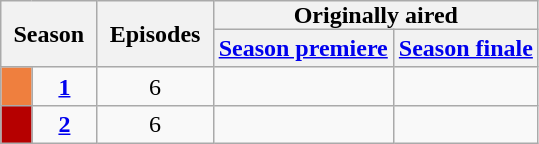<table class="wikitable" style="text-align: center;">
<tr>
<th style="padding: 0 8px;" rowspan="2" colspan="2">Season</th>
<th style="padding: 0 8px;" rowspan="2">Episodes</th>
<th style="padding: 0 8px;" colspan="2">Originally aired</th>
</tr>
<tr>
<th><a href='#'>Season premiere</a></th>
<th><a href='#'>Season finale</a></th>
</tr>
<tr>
<td style="background: #EF7F3E;"></td>
<td><strong><a href='#'>1</a></strong></td>
<td>6</td>
<td></td>
<td></td>
</tr>
<tr>
<td style="background: #B60000;"></td>
<td><strong><a href='#'>2</a></strong></td>
<td>6</td>
<td></td>
<td></td>
</tr>
</table>
